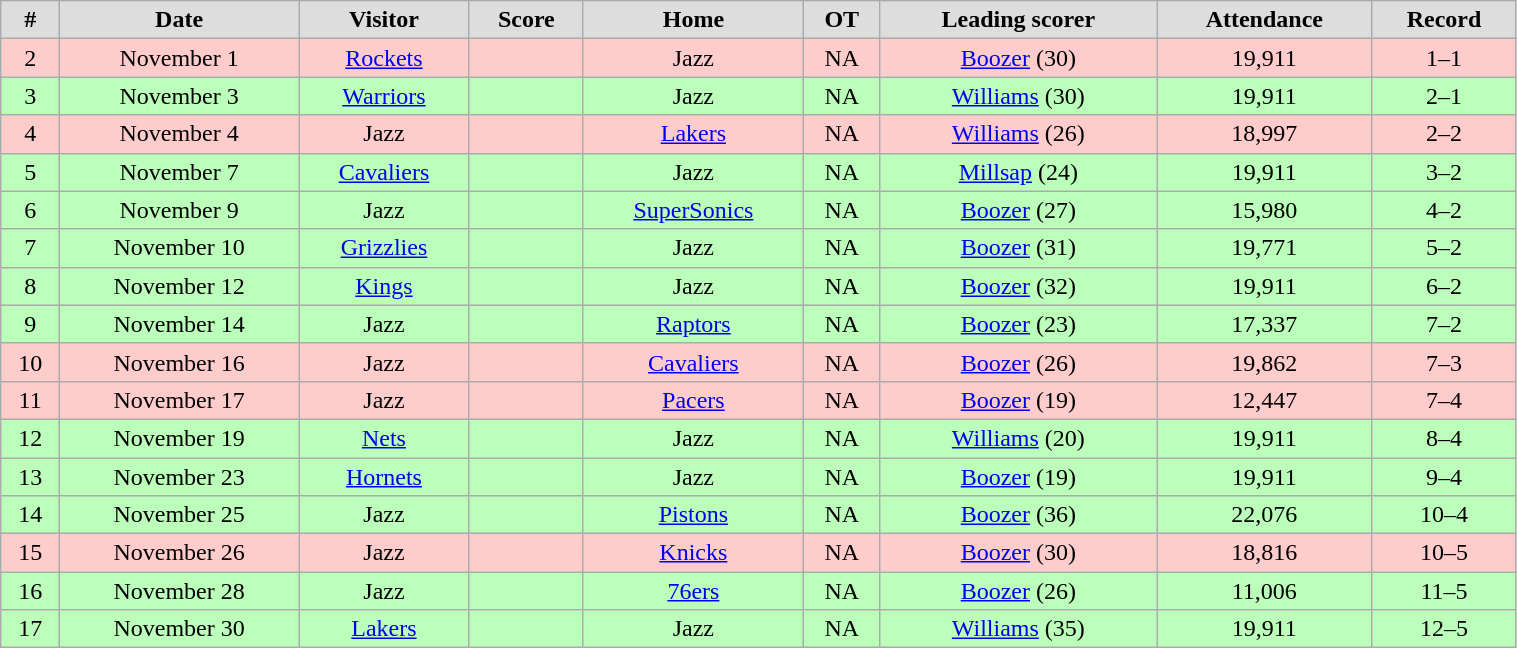<table class="wikitable" width="80%">
<tr align="center"  bgcolor="#dddddd">
<td><strong>#</strong></td>
<td><strong>Date</strong></td>
<td><strong>Visitor</strong></td>
<td><strong>Score</strong></td>
<td><strong>Home</strong></td>
<td><strong>OT</strong></td>
<td><strong>Leading scorer</strong></td>
<td><strong>Attendance</strong></td>
<td><strong>Record</strong></td>
</tr>
<tr align="center" bgcolor="#ffcccc">
<td>2</td>
<td>November 1</td>
<td><a href='#'>Rockets</a></td>
<td></td>
<td>Jazz</td>
<td>NA</td>
<td><a href='#'>Boozer</a> (30)</td>
<td>19,911</td>
<td>1–1</td>
</tr>
<tr align="center" bgcolor="#bbffbb">
<td>3</td>
<td>November 3</td>
<td><a href='#'>Warriors</a></td>
<td></td>
<td>Jazz</td>
<td>NA</td>
<td><a href='#'>Williams</a> (30)</td>
<td>19,911</td>
<td>2–1</td>
</tr>
<tr align="center" bgcolor="#ffcccc">
<td>4</td>
<td>November 4</td>
<td>Jazz</td>
<td></td>
<td><a href='#'>Lakers</a></td>
<td>NA</td>
<td><a href='#'>Williams</a> (26)</td>
<td>18,997</td>
<td>2–2</td>
</tr>
<tr align="center" bgcolor="#bbffbb">
<td>5</td>
<td>November 7</td>
<td><a href='#'>Cavaliers</a></td>
<td></td>
<td>Jazz</td>
<td>NA</td>
<td><a href='#'>Millsap</a> (24)</td>
<td>19,911</td>
<td>3–2</td>
</tr>
<tr align="center" bgcolor="#bbffbb">
<td>6</td>
<td>November 9</td>
<td>Jazz</td>
<td></td>
<td><a href='#'>SuperSonics</a></td>
<td>NA</td>
<td><a href='#'>Boozer</a> (27)</td>
<td>15,980</td>
<td>4–2</td>
</tr>
<tr align="center" bgcolor="#bbffbb">
<td>7</td>
<td>November 10</td>
<td><a href='#'>Grizzlies</a></td>
<td></td>
<td>Jazz</td>
<td>NA</td>
<td><a href='#'>Boozer</a> (31)</td>
<td>19,771</td>
<td>5–2</td>
</tr>
<tr align="center" bgcolor="#bbffbb">
<td>8</td>
<td>November 12</td>
<td><a href='#'>Kings</a></td>
<td></td>
<td>Jazz</td>
<td>NA</td>
<td><a href='#'>Boozer</a> (32)</td>
<td>19,911</td>
<td>6–2</td>
</tr>
<tr align="center" bgcolor="#bbffbb">
<td>9</td>
<td>November 14</td>
<td>Jazz</td>
<td></td>
<td><a href='#'>Raptors</a></td>
<td>NA</td>
<td><a href='#'>Boozer</a> (23)</td>
<td>17,337</td>
<td>7–2</td>
</tr>
<tr align="center" bgcolor="#ffcccc">
<td>10</td>
<td>November 16</td>
<td>Jazz</td>
<td></td>
<td><a href='#'>Cavaliers</a></td>
<td>NA</td>
<td><a href='#'>Boozer</a> (26)</td>
<td>19,862</td>
<td>7–3</td>
</tr>
<tr align="center" bgcolor="#ffcccc">
<td>11</td>
<td>November 17</td>
<td>Jazz</td>
<td></td>
<td><a href='#'>Pacers</a></td>
<td>NA</td>
<td><a href='#'>Boozer</a> (19)</td>
<td>12,447</td>
<td>7–4</td>
</tr>
<tr align="center" bgcolor="#bbffbb">
<td>12</td>
<td>November 19</td>
<td><a href='#'>Nets</a></td>
<td></td>
<td>Jazz</td>
<td>NA</td>
<td><a href='#'>Williams</a> (20)</td>
<td>19,911</td>
<td>8–4</td>
</tr>
<tr align="center" bgcolor="#bbffbb">
<td>13</td>
<td>November 23</td>
<td><a href='#'>Hornets</a></td>
<td></td>
<td>Jazz</td>
<td>NA</td>
<td><a href='#'>Boozer</a> (19)</td>
<td>19,911</td>
<td>9–4</td>
</tr>
<tr align="center" bgcolor="#bbffbb">
<td>14</td>
<td>November 25</td>
<td>Jazz</td>
<td></td>
<td><a href='#'>Pistons</a></td>
<td>NA</td>
<td><a href='#'>Boozer</a> (36)</td>
<td>22,076</td>
<td>10–4</td>
</tr>
<tr align="center" bgcolor="#ffcccc">
<td>15</td>
<td>November 26</td>
<td>Jazz</td>
<td></td>
<td><a href='#'>Knicks</a></td>
<td>NA</td>
<td><a href='#'>Boozer</a> (30)</td>
<td>18,816</td>
<td>10–5</td>
</tr>
<tr align="center" bgcolor="#bbffbb">
<td>16</td>
<td>November 28</td>
<td>Jazz</td>
<td></td>
<td><a href='#'>76ers</a></td>
<td>NA</td>
<td><a href='#'>Boozer</a> (26)</td>
<td>11,006</td>
<td>11–5</td>
</tr>
<tr align="center" bgcolor="#bbffbb">
<td>17</td>
<td>November 30</td>
<td><a href='#'>Lakers</a></td>
<td></td>
<td>Jazz</td>
<td>NA</td>
<td><a href='#'>Williams</a> (35)</td>
<td>19,911</td>
<td>12–5</td>
</tr>
</table>
